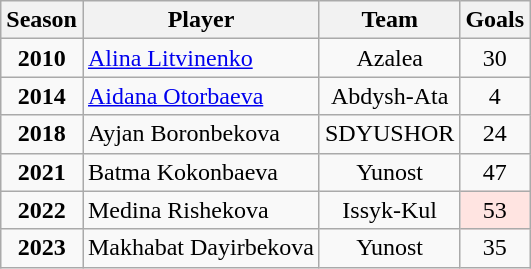<table class=wikitable style="text-align:center;">
<tr>
<th>Season</th>
<th>Player</th>
<th>Team</th>
<th>Goals</th>
</tr>
<tr>
<td><strong>2010</strong></td>
<td align=left> <a href='#'>Alina Litvinenko</a></td>
<td>Azalea</td>
<td>30</td>
</tr>
<tr>
<td><strong>2014</strong></td>
<td align=left> <a href='#'>Aidana Otorbaeva</a></td>
<td>Abdysh-Ata</td>
<td>4</td>
</tr>
<tr>
<td><strong>2018</strong></td>
<td align=left> Ayjan Boronbekova</td>
<td>SDYUSHOR</td>
<td>24</td>
</tr>
<tr>
<td><strong>2021</strong></td>
<td align=left> Batma Kokonbaeva</td>
<td>Yunost</td>
<td>47</td>
</tr>
<tr>
<td><strong>2022</strong></td>
<td align=left> Medina Rishekova</td>
<td>Issyk-Kul</td>
<td bgcolor=mistyrose>53</td>
</tr>
<tr>
<td><strong>2023</strong></td>
<td align=left> Makhabat Dayirbekova</td>
<td>Yunost</td>
<td>35</td>
</tr>
</table>
